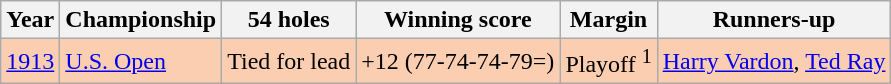<table class="wikitable">
<tr>
<th>Year</th>
<th>Championship</th>
<th>54 holes</th>
<th>Winning score</th>
<th>Margin</th>
<th>Runners-up</th>
</tr>
<tr style="background:#FBCEB1;">
<td><a href='#'>1913</a></td>
<td><a href='#'>U.S. Open</a></td>
<td>Tied for lead</td>
<td>+12 (77-74-74-79=)</td>
<td>Playoff <sup>1</sup></td>
<td> <a href='#'>Harry Vardon</a>,  <a href='#'>Ted Ray</a></td>
</tr>
</table>
